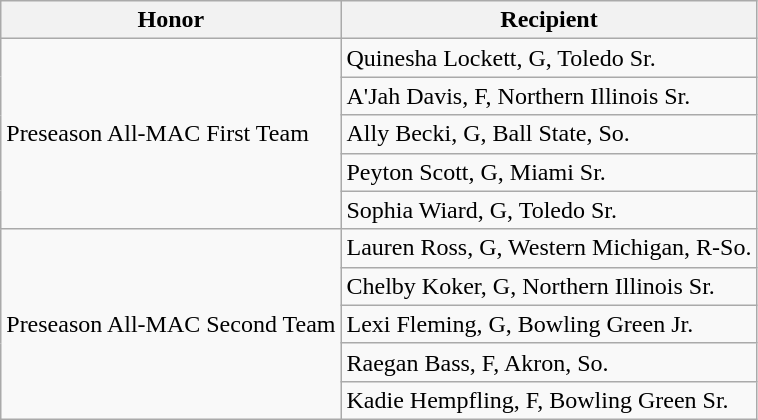<table class="wikitable" border="1">
<tr>
<th>Honor</th>
<th>Recipient</th>
</tr>
<tr>
<td rowspan=5 valign=middle>Preseason All-MAC First Team</td>
<td>Quinesha Lockett, G, Toledo Sr.</td>
</tr>
<tr>
<td>A'Jah Davis, F, Northern Illinois Sr.</td>
</tr>
<tr>
<td>Ally Becki, G, Ball State, So.</td>
</tr>
<tr>
<td>Peyton Scott, G, Miami Sr.</td>
</tr>
<tr>
<td>Sophia Wiard, G, Toledo Sr.</td>
</tr>
<tr>
<td rowspan=6 valign=middle>Preseason All-MAC Second Team</td>
<td>Lauren Ross, G, Western Michigan, R-So.</td>
</tr>
<tr>
<td>Chelby Koker, G, Northern Illinois Sr.</td>
</tr>
<tr>
<td>Lexi Fleming, G, Bowling Green Jr.</td>
</tr>
<tr>
<td>Raegan Bass, F, Akron, So.</td>
</tr>
<tr>
<td>Kadie Hempfling, F, Bowling Green Sr.</td>
</tr>
</table>
